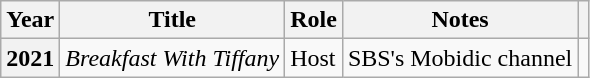<table class="wikitable plainrowheaders">
<tr>
<th scope="col">Year</th>
<th scope="col">Title</th>
<th scope="col">Role</th>
<th scope="col">Notes</th>
<th scope="col"></th>
</tr>
<tr>
<th scope="row">2021</th>
<td><em>Breakfast With Tiffany </em></td>
<td>Host</td>
<td>SBS's Mobidic channel</td>
<td style="text-align:center"></td>
</tr>
</table>
